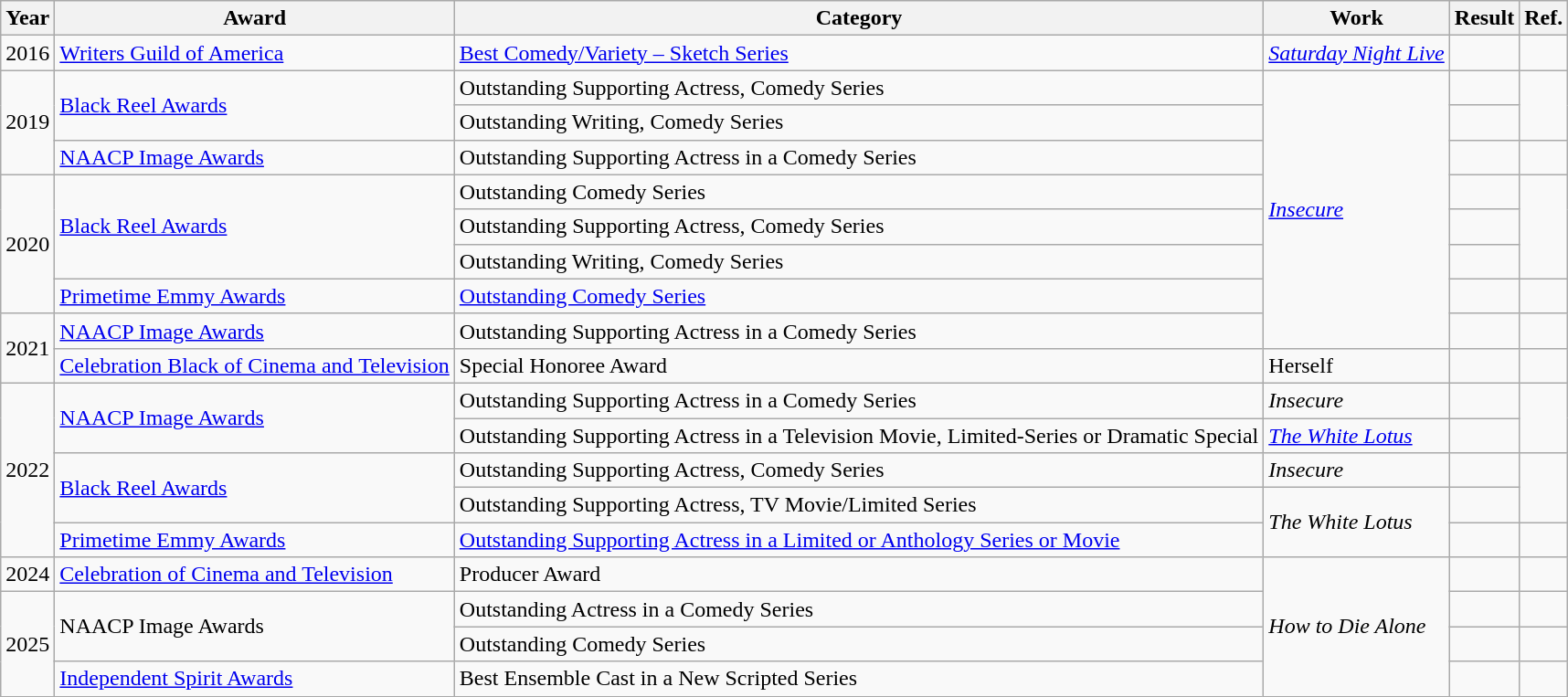<table class="wikitable">
<tr>
<th>Year</th>
<th>Award</th>
<th>Category</th>
<th>Work</th>
<th>Result</th>
<th>Ref.</th>
</tr>
<tr>
<td style="text-align:center;">2016</td>
<td><a href='#'>Writers Guild of America</a></td>
<td><a href='#'>Best Comedy/Variety – Sketch Series</a></td>
<td><em><a href='#'>Saturday Night Live</a></em></td>
<td></td>
<td style="text-align:center;"></td>
</tr>
<tr>
<td rowspan="3" style="text-align:center;">2019</td>
<td rowspan="2"><a href='#'>Black Reel Awards</a></td>
<td>Outstanding Supporting Actress, Comedy Series</td>
<td rowspan="8"><em><a href='#'>Insecure</a></em></td>
<td></td>
<td rowspan="2" style="text-align:center;"></td>
</tr>
<tr>
<td>Outstanding Writing, Comedy Series</td>
<td></td>
</tr>
<tr>
<td><a href='#'>NAACP Image Awards</a></td>
<td>Outstanding Supporting Actress in a Comedy Series</td>
<td></td>
<td style="text-align:center;"></td>
</tr>
<tr>
<td rowspan="4" style="text-align:center;">2020</td>
<td rowspan="3"><a href='#'>Black Reel Awards</a></td>
<td>Outstanding Comedy Series</td>
<td></td>
<td rowspan="3" style="text-align:center;"></td>
</tr>
<tr>
<td>Outstanding Supporting Actress, Comedy Series</td>
<td></td>
</tr>
<tr>
<td>Outstanding Writing, Comedy Series</td>
<td></td>
</tr>
<tr>
<td><a href='#'>Primetime Emmy Awards</a></td>
<td><a href='#'>Outstanding Comedy Series</a></td>
<td></td>
<td style="text-align:center;"></td>
</tr>
<tr>
<td rowspan="2" style="text-align:center;">2021</td>
<td><a href='#'>NAACP Image Awards</a></td>
<td>Outstanding Supporting Actress in a Comedy Series</td>
<td></td>
<td style="text-align:center;"></td>
</tr>
<tr>
<td><a href='#'>Celebration Black of Cinema and Television</a></td>
<td>Special Honoree Award</td>
<td>Herself</td>
<td></td>
<td style="text-align:center;"></td>
</tr>
<tr>
<td rowspan="5" style="text-align:center;">2022</td>
<td rowspan="2"><a href='#'>NAACP Image Awards</a></td>
<td>Outstanding Supporting Actress in a Comedy Series</td>
<td><em>Insecure</em></td>
<td></td>
<td rowspan="2" style="text-align:center;"></td>
</tr>
<tr>
<td>Outstanding Supporting Actress in a Television Movie, Limited-Series or Dramatic Special</td>
<td><em><a href='#'>The White Lotus</a></em></td>
<td></td>
</tr>
<tr>
<td rowspan="2"><a href='#'>Black Reel Awards</a></td>
<td>Outstanding Supporting Actress, Comedy Series</td>
<td><em>Insecure</em></td>
<td></td>
<td rowspan="2" style="text-align:center;"></td>
</tr>
<tr>
<td>Outstanding Supporting Actress, TV Movie/Limited Series</td>
<td rowspan="2"><em>The White Lotus</em></td>
<td></td>
</tr>
<tr>
<td><a href='#'>Primetime Emmy Awards</a></td>
<td><a href='#'>Outstanding Supporting Actress in a Limited or Anthology Series or Movie</a></td>
<td></td>
<td style="text-align:center;"></td>
</tr>
<tr>
<td>2024</td>
<td><a href='#'>Celebration of Cinema and Television</a></td>
<td>Producer Award</td>
<td rowspan="4"><em>How to Die Alone</em></td>
<td></td>
<td></td>
</tr>
<tr>
<td rowspan="3">2025</td>
<td rowspan="2">NAACP Image Awards</td>
<td>Outstanding Actress in a Comedy Series</td>
<td></td>
<td></td>
</tr>
<tr>
<td>Outstanding Comedy Series</td>
<td></td>
<td></td>
</tr>
<tr>
<td><a href='#'>Independent Spirit Awards</a></td>
<td>Best Ensemble Cast in a New Scripted Series</td>
<td></td>
<td></td>
</tr>
</table>
